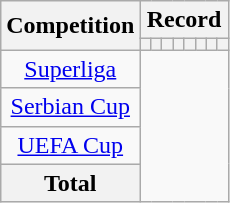<table class="wikitable" style="text-align: center">
<tr>
<th rowspan=2>Competition</th>
<th colspan=8>Record</th>
</tr>
<tr>
<th></th>
<th></th>
<th></th>
<th></th>
<th></th>
<th></th>
<th></th>
<th></th>
</tr>
<tr>
<td><a href='#'>Superliga</a><br></td>
</tr>
<tr>
<td><a href='#'>Serbian Cup</a><br></td>
</tr>
<tr>
<td><a href='#'>UEFA Cup</a><br></td>
</tr>
<tr>
<th>Total<br></th>
</tr>
</table>
